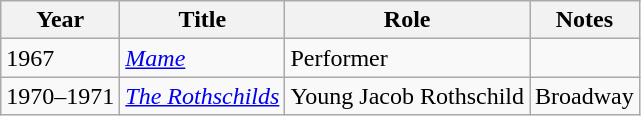<table class="wikitable sortable">
<tr>
<th>Year</th>
<th>Title</th>
<th>Role</th>
<th class="unsortable">Notes</th>
</tr>
<tr>
<td>1967</td>
<td><a href='#'><em>Mame</em></a></td>
<td>Performer</td>
<td></td>
</tr>
<tr>
<td>1970–1971</td>
<td><em><a href='#'>The Rothschilds</a></em></td>
<td>Young Jacob Rothschild</td>
<td>Broadway</td>
</tr>
</table>
